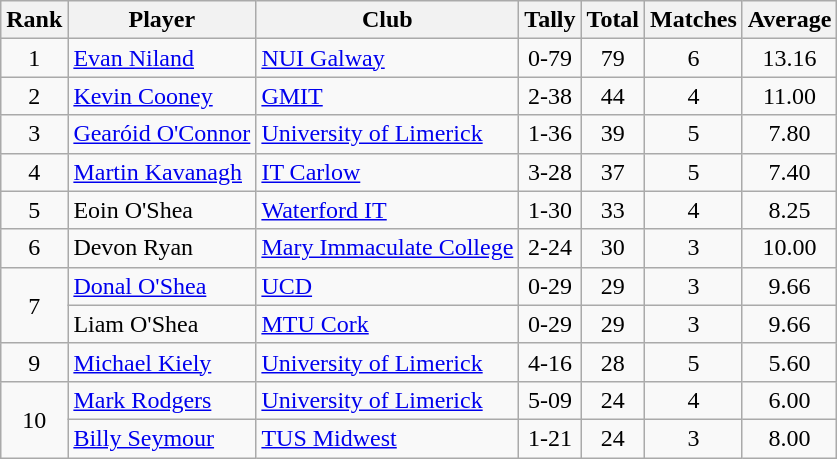<table class="wikitable">
<tr>
<th>Rank</th>
<th>Player</th>
<th>Club</th>
<th>Tally</th>
<th>Total</th>
<th>Matches</th>
<th>Average</th>
</tr>
<tr>
<td rowspan=1 align=center>1</td>
<td><a href='#'>Evan Niland</a></td>
<td><a href='#'>NUI Galway</a></td>
<td align=center>0-79</td>
<td align=center>79</td>
<td align=center>6</td>
<td align=center>13.16</td>
</tr>
<tr>
<td rowspan=1 align=center>2</td>
<td><a href='#'>Kevin Cooney</a></td>
<td><a href='#'>GMIT</a></td>
<td align=center>2-38</td>
<td align=center>44</td>
<td align=center>4</td>
<td align=center>11.00</td>
</tr>
<tr>
<td rowspan=1 align=center>3</td>
<td><a href='#'>Gearóid O'Connor</a></td>
<td><a href='#'>University of Limerick</a></td>
<td align=center>1-36</td>
<td align=center>39</td>
<td align=center>5</td>
<td align=center>7.80</td>
</tr>
<tr>
<td rowspan=1 align=center>4</td>
<td><a href='#'>Martin Kavanagh</a></td>
<td><a href='#'>IT Carlow</a></td>
<td align=center>3-28</td>
<td align=center>37</td>
<td align=center>5</td>
<td align=center>7.40</td>
</tr>
<tr>
<td rowspan=1 align=center>5</td>
<td>Eoin O'Shea</td>
<td><a href='#'>Waterford IT</a></td>
<td align=center>1-30</td>
<td align=center>33</td>
<td align=center>4</td>
<td align=center>8.25</td>
</tr>
<tr>
<td rowspan=1 align=center>6</td>
<td>Devon Ryan</td>
<td><a href='#'>Mary Immaculate College</a></td>
<td align=center>2-24</td>
<td align=center>30</td>
<td align=center>3</td>
<td align=center>10.00</td>
</tr>
<tr>
<td rowspan=2 align=center>7</td>
<td><a href='#'>Donal O'Shea</a></td>
<td><a href='#'>UCD</a></td>
<td align=center>0-29</td>
<td align=center>29</td>
<td align=center>3</td>
<td align=center>9.66</td>
</tr>
<tr>
<td>Liam O'Shea</td>
<td><a href='#'>MTU Cork</a></td>
<td align=center>0-29</td>
<td align=center>29</td>
<td align=center>3</td>
<td align=center>9.66</td>
</tr>
<tr>
<td rowspan=1 align=center>9</td>
<td><a href='#'>Michael Kiely</a></td>
<td><a href='#'>University of Limerick</a></td>
<td align=center>4-16</td>
<td align=center>28</td>
<td align=center>5</td>
<td align=center>5.60</td>
</tr>
<tr>
<td rowspan=2 align=center>10</td>
<td><a href='#'>Mark Rodgers</a></td>
<td><a href='#'>University of Limerick</a></td>
<td align=center>5-09</td>
<td align=center>24</td>
<td align=center>4</td>
<td align=center>6.00</td>
</tr>
<tr>
<td><a href='#'>Billy Seymour</a></td>
<td><a href='#'>TUS Midwest</a></td>
<td align=center>1-21</td>
<td align=center>24</td>
<td align=center>3</td>
<td align=center>8.00</td>
</tr>
</table>
